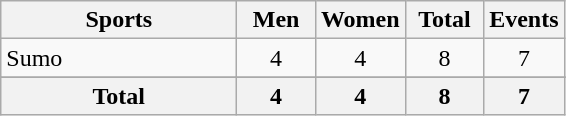<table class="wikitable sortable" style="text-align:center;">
<tr>
<th width=150>Sports</th>
<th width=45>Men</th>
<th width=45>Women</th>
<th width=45>Total</th>
<th width=45>Events</th>
</tr>
<tr>
<td align=left>Sumo</td>
<td>4</td>
<td>4</td>
<td>8</td>
<td>7</td>
</tr>
<tr>
</tr>
<tr class="sortbottom">
<th>Total</th>
<th>4</th>
<th>4</th>
<th>8</th>
<th>7</th>
</tr>
</table>
